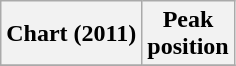<table class="wikitable sortable plainrowheaders">
<tr>
<th>Chart (2011)</th>
<th>Peak<br>position</th>
</tr>
<tr>
</tr>
</table>
